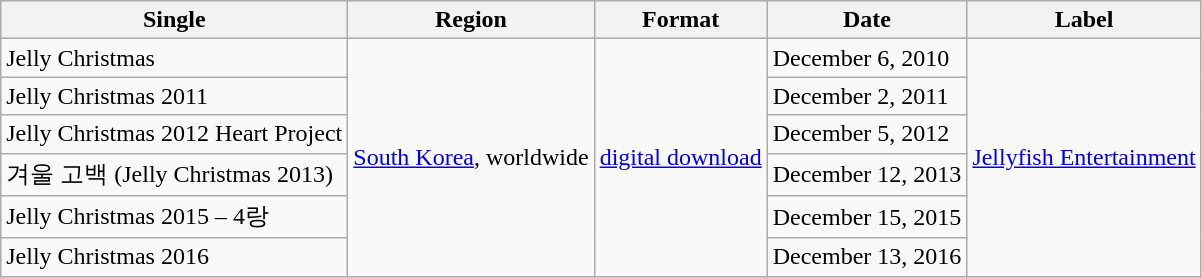<table class="wikitable">
<tr>
<th>Single</th>
<th>Region</th>
<th>Format</th>
<th>Date</th>
<th>Label</th>
</tr>
<tr>
<td>Jelly Christmas</td>
<td rowspan="6"><a href='#'>South Korea</a>, worldwide</td>
<td rowspan="6"><a href='#'>digital download</a></td>
<td>December 6, 2010</td>
<td rowspan="6"><a href='#'>Jellyfish Entertainment</a></td>
</tr>
<tr>
<td>Jelly Christmas 2011</td>
<td>December 2, 2011</td>
</tr>
<tr>
<td>Jelly Christmas 2012 Heart Project</td>
<td>December 5, 2012</td>
</tr>
<tr>
<td>겨울 고백 (Jelly Christmas 2013)</td>
<td>December 12, 2013</td>
</tr>
<tr>
<td>Jelly Christmas 2015 – 4랑</td>
<td>December 15, 2015</td>
</tr>
<tr>
<td>Jelly Christmas 2016</td>
<td>December 13, 2016</td>
</tr>
</table>
